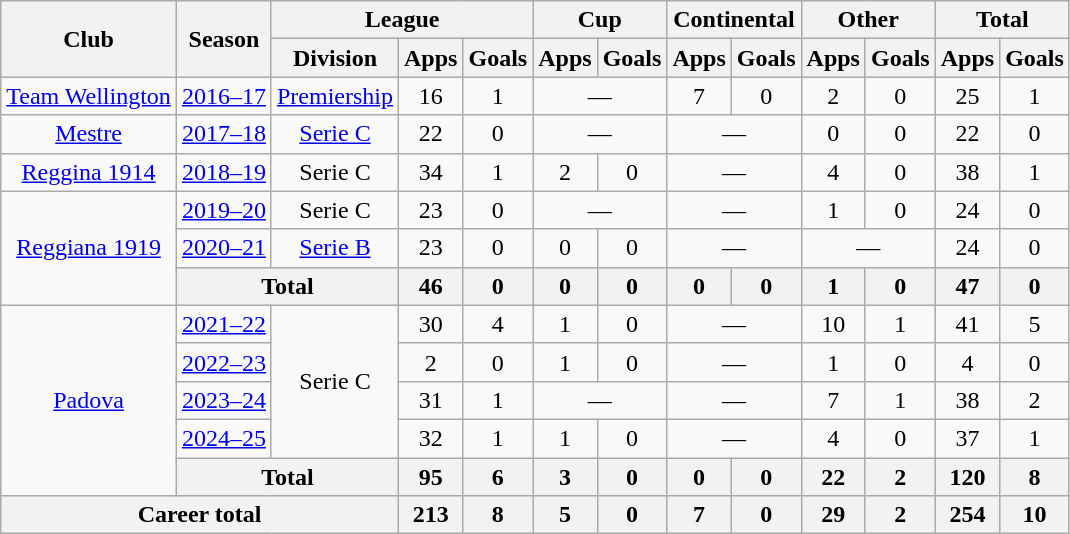<table class="wikitable" style="text-align:center;">
<tr>
<th rowspan="2">Club</th>
<th rowspan="2">Season</th>
<th colspan="3">League</th>
<th colspan="2">Cup</th>
<th colspan="2">Continental</th>
<th colspan="2">Other</th>
<th colspan="2">Total</th>
</tr>
<tr>
<th>Division</th>
<th>Apps</th>
<th>Goals</th>
<th>Apps</th>
<th>Goals</th>
<th>Apps</th>
<th>Goals</th>
<th>Apps</th>
<th>Goals</th>
<th>Apps</th>
<th>Goals</th>
</tr>
<tr>
<td><a href='#'>Team Wellington</a></td>
<td><a href='#'>2016–17</a></td>
<td><a href='#'>Premiership</a></td>
<td>16</td>
<td>1</td>
<td colspan=2>—</td>
<td>7</td>
<td>0</td>
<td>2</td>
<td>0</td>
<td>25</td>
<td>1</td>
</tr>
<tr>
<td><a href='#'>Mestre</a></td>
<td><a href='#'>2017–18</a></td>
<td><a href='#'>Serie C</a></td>
<td>22</td>
<td>0</td>
<td colspan=2>—</td>
<td colspan=2>—</td>
<td>0</td>
<td>0</td>
<td>22</td>
<td>0</td>
</tr>
<tr>
<td><a href='#'>Reggina 1914</a></td>
<td><a href='#'>2018–19</a></td>
<td>Serie C</td>
<td>34</td>
<td>1</td>
<td>2</td>
<td>0</td>
<td colspan=2>—</td>
<td>4</td>
<td>0</td>
<td>38</td>
<td>1</td>
</tr>
<tr>
<td rowspan=3><a href='#'>Reggiana 1919</a></td>
<td><a href='#'>2019–20</a></td>
<td>Serie C</td>
<td>23</td>
<td>0</td>
<td colspan=2>—</td>
<td colspan=2>—</td>
<td>1</td>
<td>0</td>
<td>24</td>
<td>0</td>
</tr>
<tr>
<td><a href='#'>2020–21</a></td>
<td><a href='#'>Serie B</a></td>
<td>23</td>
<td>0</td>
<td>0</td>
<td>0</td>
<td colspan=2>—</td>
<td colspan=2>—</td>
<td>24</td>
<td>0</td>
</tr>
<tr>
<th colspan="2">Total</th>
<th>46</th>
<th>0</th>
<th>0</th>
<th>0</th>
<th>0</th>
<th>0</th>
<th>1</th>
<th>0</th>
<th>47</th>
<th>0</th>
</tr>
<tr>
<td rowspan=5><a href='#'>Padova</a></td>
<td><a href='#'>2021–22</a></td>
<td rowspan=4>Serie C</td>
<td>30</td>
<td>4</td>
<td>1</td>
<td>0</td>
<td colspan=2>—</td>
<td>10</td>
<td>1</td>
<td>41</td>
<td>5</td>
</tr>
<tr>
<td><a href='#'>2022–23</a></td>
<td>2</td>
<td>0</td>
<td>1</td>
<td>0</td>
<td colspan=2>—</td>
<td>1</td>
<td>0</td>
<td>4</td>
<td>0</td>
</tr>
<tr>
<td><a href='#'>2023–24</a></td>
<td>31</td>
<td>1</td>
<td colspan=2>—</td>
<td colspan=2>—</td>
<td>7</td>
<td>1</td>
<td>38</td>
<td>2</td>
</tr>
<tr>
<td><a href='#'>2024–25</a></td>
<td>32</td>
<td>1</td>
<td>1</td>
<td>0</td>
<td colspan=2>—</td>
<td>4</td>
<td>0</td>
<td>37</td>
<td>1</td>
</tr>
<tr>
<th colspan="2">Total</th>
<th>95</th>
<th>6</th>
<th>3</th>
<th>0</th>
<th>0</th>
<th>0</th>
<th>22</th>
<th>2</th>
<th>120</th>
<th>8</th>
</tr>
<tr>
<th colspan="3">Career total</th>
<th>213</th>
<th>8</th>
<th>5</th>
<th>0</th>
<th>7</th>
<th>0</th>
<th>29</th>
<th>2</th>
<th>254</th>
<th>10</th>
</tr>
</table>
